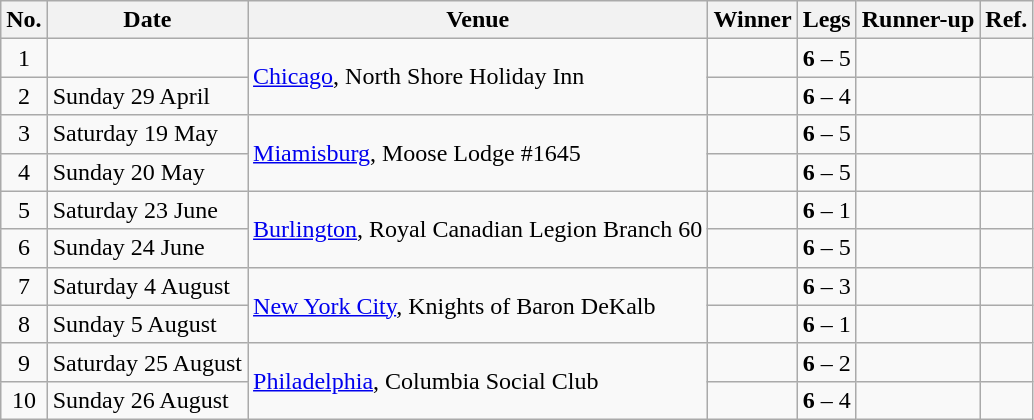<table class="wikitable">
<tr>
<th>No.</th>
<th>Date</th>
<th>Venue</th>
<th>Winner</th>
<th>Legs</th>
<th>Runner-up</th>
<th>Ref.</th>
</tr>
<tr>
<td align=center>1</td>
<td></td>
<td rowspan=2> <a href='#'>Chicago</a>, North Shore Holiday Inn</td>
<td align=right></td>
<td align=center><strong>6</strong> – 5</td>
<td></td>
<td align=center></td>
</tr>
<tr>
<td align=center>2</td>
<td>Sunday 29 April</td>
<td align=right></td>
<td align=center><strong>6</strong> – 4</td>
<td></td>
<td align=center></td>
</tr>
<tr>
<td align=center>3</td>
<td>Saturday 19 May</td>
<td rowspan=2> <a href='#'>Miamisburg</a>, Moose Lodge #1645</td>
<td align=right></td>
<td align=center><strong>6</strong> – 5</td>
<td></td>
<td align=center></td>
</tr>
<tr>
<td align=center>4</td>
<td>Sunday 20 May</td>
<td align=right></td>
<td align=center><strong>6</strong> – 5</td>
<td></td>
<td align=center></td>
</tr>
<tr>
<td align=center>5</td>
<td>Saturday 23 June</td>
<td rowspan=2> <a href='#'>Burlington</a>, Royal Canadian Legion Branch 60</td>
<td align=right></td>
<td align=center><strong>6</strong> – 1</td>
<td></td>
<td align=center></td>
</tr>
<tr>
<td align=center>6</td>
<td>Sunday 24 June</td>
<td align=right></td>
<td align=center><strong>6</strong> – 5</td>
<td></td>
<td align=center></td>
</tr>
<tr>
<td align=center>7</td>
<td>Saturday 4 August</td>
<td rowspan=2> <a href='#'>New York City</a>, Knights of Baron DeKalb</td>
<td align=right></td>
<td align=center><strong>6</strong> – 3</td>
<td></td>
<td align=center></td>
</tr>
<tr>
<td align=center>8</td>
<td>Sunday 5 August</td>
<td align=right></td>
<td align=center><strong>6</strong> – 1</td>
<td></td>
<td align=center></td>
</tr>
<tr>
<td align=center>9</td>
<td>Saturday 25 August</td>
<td rowspan=2> <a href='#'>Philadelphia</a>, Columbia Social Club</td>
<td align=right></td>
<td align=center><strong>6</strong> – 2</td>
<td></td>
<td align=center></td>
</tr>
<tr>
<td align=center>10</td>
<td>Sunday 26 August</td>
<td align=right></td>
<td align=center><strong>6</strong> – 4</td>
<td></td>
<td align=center></td>
</tr>
</table>
